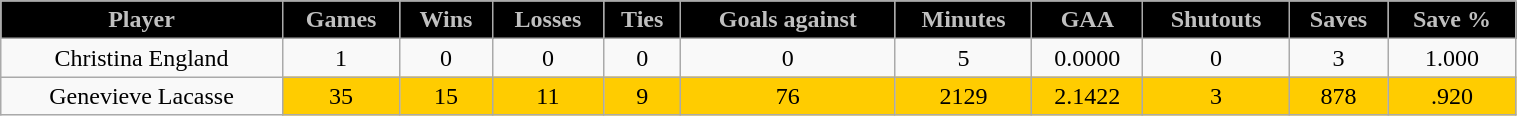<table class="wikitable" width="80%">
<tr align="center"  style="background:black;color:silver;">
<td><strong>Player</strong></td>
<td><strong>Games</strong></td>
<td><strong>Wins</strong></td>
<td><strong>Losses</strong></td>
<td><strong>Ties</strong></td>
<td><strong>Goals against</strong></td>
<td><strong>Minutes</strong></td>
<td><strong>GAA</strong></td>
<td><strong>Shutouts</strong></td>
<td><strong>Saves</strong></td>
<td><strong>Save %</strong></td>
</tr>
<tr align="center" bgcolor="">
<td>Christina England</td>
<td>1</td>
<td>0</td>
<td>0</td>
<td>0</td>
<td>0</td>
<td>5</td>
<td>0.0000</td>
<td>0</td>
<td>3</td>
<td>1.000</td>
</tr>
<tr align="center" bgcolor="">
<td>Genevieve Lacasse</td>
<td bgcolor="#FFCC00">35</td>
<td bgcolor="#FFCC00">15</td>
<td bgcolor="#FFCC00">11</td>
<td bgcolor="#FFCC00">9</td>
<td bgcolor="#FFCC00">76</td>
<td bgcolor="#FFCC00">2129</td>
<td bgcolor="#FFCC00">2.1422</td>
<td bgcolor="#FFCC00">3</td>
<td bgcolor="#FFCC00">878</td>
<td bgcolor="#FFCC00">.920</td>
</tr>
</table>
